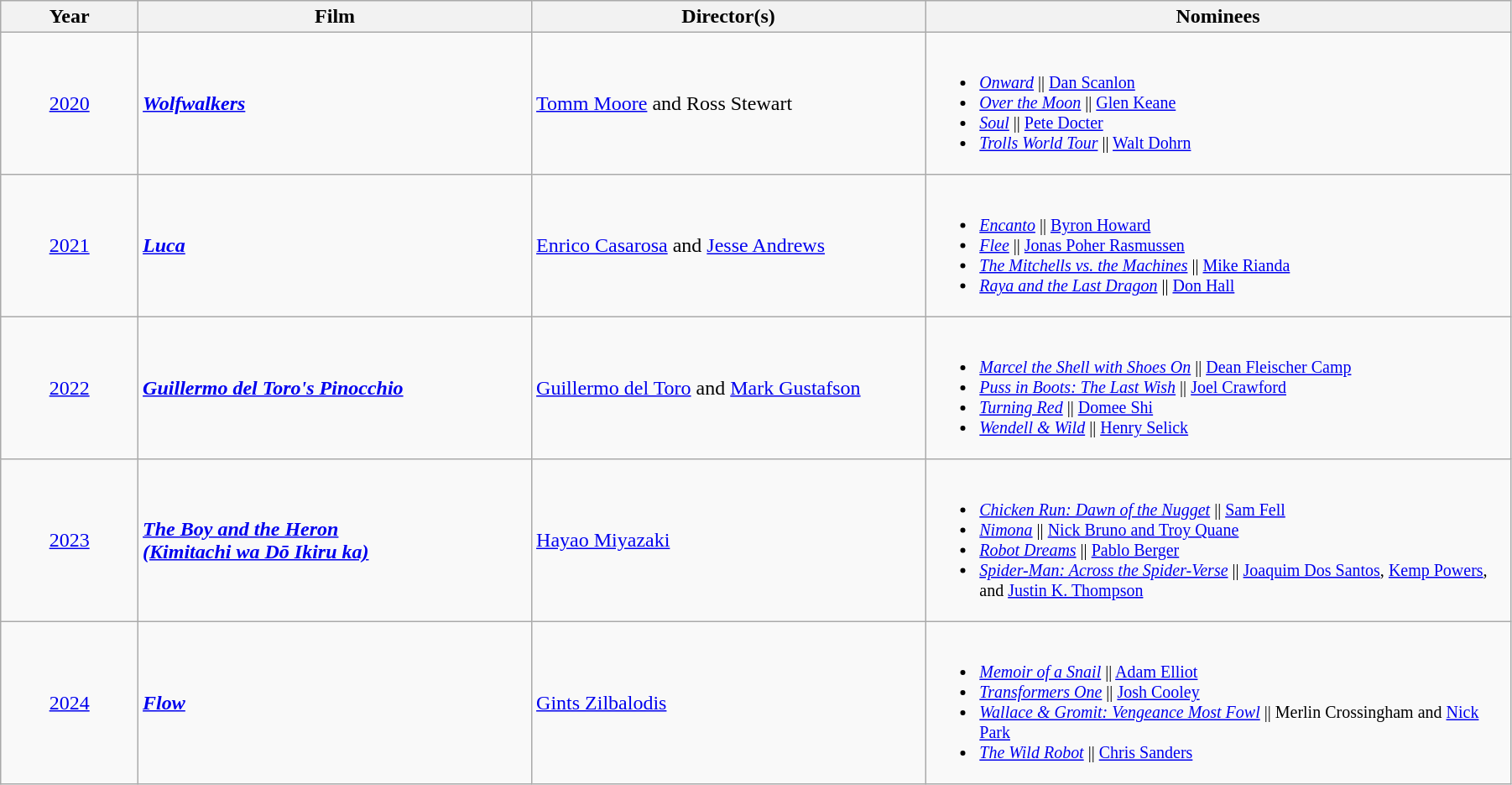<table class="wikitable" width="95%" cellpadding="5">
<tr>
<th width="100"><strong>Year</strong></th>
<th width="300"><strong>Film</strong></th>
<th width="300"><strong>Director(s)</strong></th>
<th width="450"><strong>Nominees</strong></th>
</tr>
<tr>
<td align="center"><a href='#'>2020</a></td>
<td><strong><em><a href='#'>Wolfwalkers</a></em></strong></td>
<td><a href='#'>Tomm Moore</a> and Ross Stewart</td>
<td style="font-size:smaller"><br><ul><li><em><a href='#'>Onward</a></em> || <a href='#'>Dan Scanlon</a></li><li><em><a href='#'>Over the Moon</a></em> || <a href='#'>Glen Keane</a></li><li><em><a href='#'>Soul</a></em> || <a href='#'>Pete Docter</a></li><li><em><a href='#'>Trolls World Tour</a></em> || <a href='#'>Walt Dohrn</a></li></ul></td>
</tr>
<tr>
<td align="center"><a href='#'>2021</a></td>
<td><strong><em><a href='#'>Luca</a></em></strong></td>
<td><a href='#'>Enrico Casarosa</a> and <a href='#'>Jesse Andrews</a></td>
<td style="font-size:smaller"><br><ul><li><em><a href='#'>Encanto</a></em> || <a href='#'>Byron Howard</a></li><li><em><a href='#'>Flee</a></em> || <a href='#'>Jonas Poher Rasmussen</a></li><li><em><a href='#'>The Mitchells vs. the Machines</a></em> || <a href='#'>Mike Rianda</a></li><li><em><a href='#'>Raya and the Last Dragon</a></em> || <a href='#'>Don Hall</a></li></ul></td>
</tr>
<tr>
<td align="center"><a href='#'>2022</a></td>
<td><strong><em><a href='#'>Guillermo del Toro's Pinocchio</a></em></strong></td>
<td><a href='#'>Guillermo del Toro</a> and <a href='#'>Mark Gustafson</a></td>
<td style="font-size:smaller"><br><ul><li><em><a href='#'>Marcel the Shell with Shoes On</a></em> || <a href='#'>Dean Fleischer Camp</a></li><li><em><a href='#'>Puss in Boots: The Last Wish</a></em> || <a href='#'>Joel Crawford</a></li><li><em><a href='#'>Turning Red</a></em> || <a href='#'>Domee Shi</a></li><li><em><a href='#'>Wendell & Wild</a></em> || <a href='#'>Henry Selick</a></li></ul></td>
</tr>
<tr>
<td align="center"><a href='#'>2023</a></td>
<td><strong><em><a href='#'>The Boy and the Heron<br>(Kimitachi wa Dō Ikiru ka)</a></em></strong></td>
<td><a href='#'>Hayao Miyazaki</a></td>
<td style="font-size:smaller"><br><ul><li><em><a href='#'>Chicken Run: Dawn of the Nugget</a></em> || <a href='#'>Sam Fell</a></li><li><em><a href='#'>Nimona</a></em> || <a href='#'>Nick Bruno and Troy Quane</a></li><li><em><a href='#'>Robot Dreams</a></em> || <a href='#'>Pablo Berger</a></li><li><em><a href='#'>Spider-Man: Across the Spider-Verse</a></em> || <a href='#'>Joaquim Dos Santos</a>, <a href='#'>Kemp Powers</a>, and <a href='#'>Justin K. Thompson</a></li></ul></td>
</tr>
<tr>
<td align="center"><a href='#'>2024</a></td>
<td><strong><em><a href='#'>Flow</a></em></strong></td>
<td><a href='#'>Gints Zilbalodis</a></td>
<td style="font-size:smaller"><br><ul><li><em><a href='#'>Memoir of a Snail</a></em> || <a href='#'>Adam Elliot</a></li><li><em><a href='#'>Transformers One</a></em> || <a href='#'>Josh Cooley</a></li><li><em><a href='#'>Wallace & Gromit: Vengeance Most Fowl</a></em> || Merlin Crossingham and <a href='#'>Nick Park</a></li><li><em><a href='#'>The Wild Robot</a></em> || <a href='#'>Chris Sanders</a></li></ul></td>
</tr>
</table>
